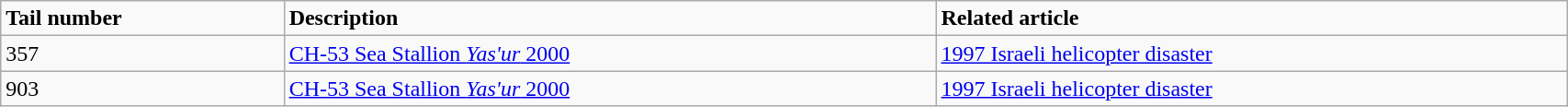<table class="wikitable" width="90%">
<tr>
<td><strong>Tail number</strong></td>
<td><strong>Description</strong></td>
<td><strong>Related article</strong></td>
</tr>
<tr>
<td>357</td>
<td><a href='#'>CH-53 Sea Stallion <em>Yas'ur</em> 2000</a></td>
<td><a href='#'>1997 Israeli helicopter disaster</a></td>
</tr>
<tr>
<td>903</td>
<td><a href='#'>CH-53 Sea Stallion <em>Yas'ur</em> 2000</a></td>
<td><a href='#'>1997 Israeli helicopter disaster</a></td>
</tr>
</table>
